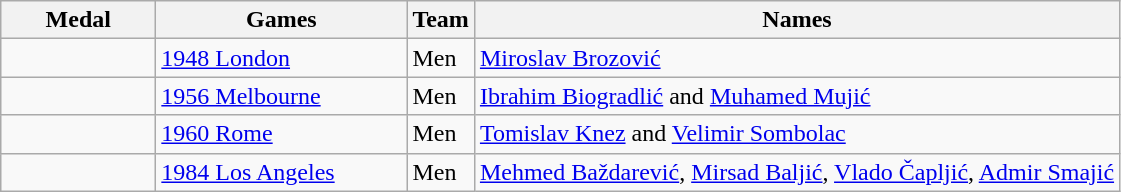<table class="wikitable">
<tr>
<th style="width:6em">Medal</th>
<th style="width:10em">Games</th>
<th>Team</th>
<th>Names</th>
</tr>
<tr>
<td></td>
<td> <a href='#'>1948 London</a></td>
<td>Men</td>
<td><a href='#'>Miroslav Brozović</a></td>
</tr>
<tr>
<td></td>
<td> <a href='#'>1956 Melbourne</a></td>
<td>Men</td>
<td><a href='#'>Ibrahim Biogradlić</a> and <a href='#'>Muhamed Mujić</a></td>
</tr>
<tr>
<td></td>
<td> <a href='#'>1960 Rome</a></td>
<td>Men</td>
<td><a href='#'>Tomislav Knez</a> and <a href='#'>Velimir Sombolac</a></td>
</tr>
<tr>
<td></td>
<td> <a href='#'>1984 Los Angeles</a></td>
<td>Men</td>
<td><a href='#'>Mehmed Baždarević</a>, <a href='#'>Mirsad Baljić</a>, <a href='#'>Vlado Čapljić</a>, <a href='#'>Admir Smajić</a></td>
</tr>
</table>
